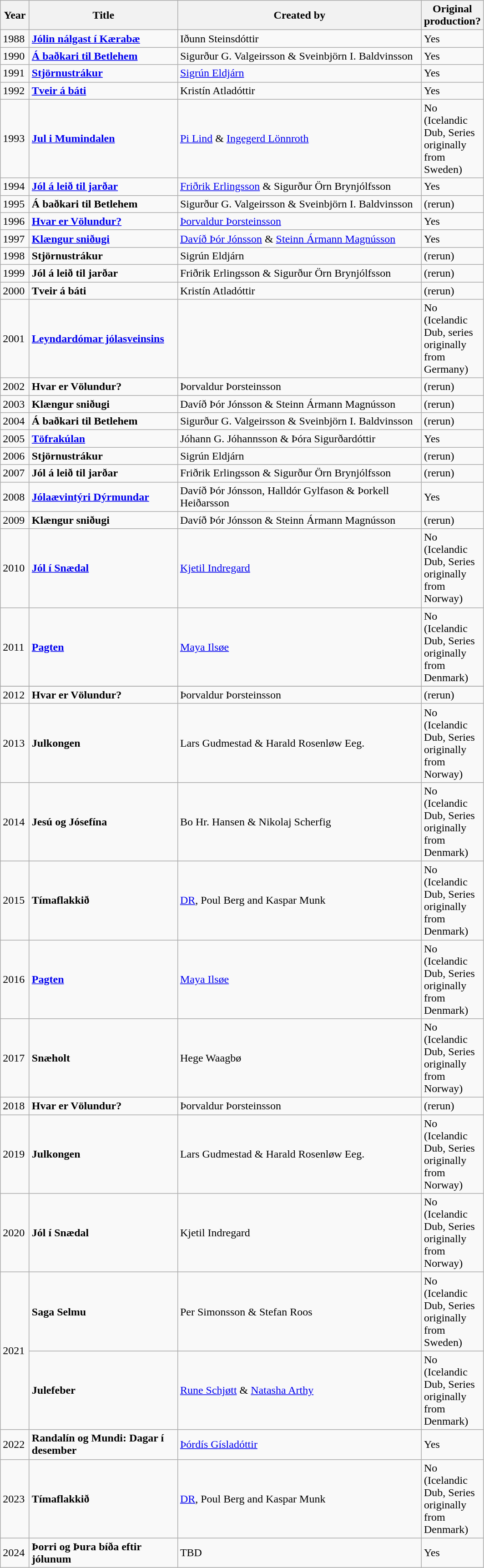<table class="wikitable sortable">
<tr>
<th style="width:35px"><strong>Year</strong></th>
<th style="width:210px"><strong>Title</strong></th>
<th style="width:350px"><strong>Created by</strong></th>
<th style="width:45px"><strong>Original production?</strong></th>
</tr>
<tr>
<td>1988</td>
<td><strong><a href='#'>Jólin nálgast í Kærabæ</a></strong></td>
<td>Iðunn Steinsdóttir</td>
<td>Yes</td>
</tr>
<tr>
<td>1990</td>
<td><strong><a href='#'>Á baðkari til Betlehem</a></strong></td>
<td>Sigurður G. Valgeirsson & Sveinbjörn I. Baldvinsson</td>
<td>Yes</td>
</tr>
<tr>
<td>1991</td>
<td><strong><a href='#'>Stjörnustrákur</a></strong></td>
<td><a href='#'>Sigrún Eldjárn</a></td>
<td>Yes</td>
</tr>
<tr>
<td>1992</td>
<td><strong><a href='#'>Tveir á báti</a></strong></td>
<td>Kristín Atladóttir</td>
<td>Yes</td>
</tr>
<tr>
<td>1993</td>
<td><strong><a href='#'>Jul i Mumindalen</a></strong></td>
<td><a href='#'>Pi Lind</a> & <a href='#'>Ingegerd Lönnroth</a></td>
<td>No (Icelandic Dub, Series originally from Sweden)</td>
</tr>
<tr>
<td>1994</td>
<td><strong><a href='#'>Jól á leið til jarðar</a></strong></td>
<td><a href='#'>Friðrik Erlingsson</a> & Sigurður Örn Brynjólfsson</td>
<td>Yes</td>
</tr>
<tr>
<td>1995</td>
<td><strong>Á baðkari til Betlehem</strong></td>
<td>Sigurður G. Valgeirsson & Sveinbjörn I. Baldvinsson</td>
<td>(rerun)</td>
</tr>
<tr>
<td>1996</td>
<td><strong><a href='#'>Hvar er Völundur?</a></strong></td>
<td><a href='#'>Þorvaldur Þorsteinsson</a></td>
<td>Yes</td>
</tr>
<tr>
<td>1997</td>
<td><strong><a href='#'>Klængur sniðugi</a></strong></td>
<td><a href='#'>Davíð Þór Jónsson</a> & <a href='#'>Steinn Ármann Magnússon</a></td>
<td>Yes</td>
</tr>
<tr>
<td>1998</td>
<td><strong>Stjörnustrákur</strong></td>
<td>Sigrún Eldjárn</td>
<td>(rerun)</td>
</tr>
<tr>
<td>1999</td>
<td><strong>Jól á leið til jarðar</strong></td>
<td>Friðrik Erlingsson & Sigurður Örn Brynjólfsson</td>
<td>(rerun)</td>
</tr>
<tr>
<td>2000</td>
<td><strong>Tveir á báti</strong></td>
<td>Kristín Atladóttir</td>
<td>(rerun)</td>
</tr>
<tr>
<td>2001</td>
<td><strong><a href='#'>Leyndardómar jólasveinsins</a></strong></td>
<td></td>
<td>No (Icelandic Dub, series originally from Germany)</td>
</tr>
<tr>
<td>2002</td>
<td><strong>Hvar er Völundur?</strong></td>
<td>Þorvaldur Þorsteinsson</td>
<td>(rerun)</td>
</tr>
<tr>
<td>2003</td>
<td><strong>Klængur sniðugi</strong></td>
<td>Davíð Þór Jónsson & Steinn Ármann Magnússon</td>
<td>(rerun)</td>
</tr>
<tr>
<td>2004</td>
<td><strong>Á baðkari til Betlehem</strong></td>
<td>Sigurður G. Valgeirsson & Sveinbjörn I. Baldvinsson</td>
<td>(rerun)</td>
</tr>
<tr>
<td>2005</td>
<td><strong><a href='#'>Töfrakúlan</a></strong></td>
<td>Jóhann G. Jóhannsson & Þóra Sigurðardóttir</td>
<td>Yes</td>
</tr>
<tr>
<td>2006</td>
<td><strong>Stjörnustrákur</strong></td>
<td>Sigrún Eldjárn</td>
<td>(rerun)</td>
</tr>
<tr>
<td>2007</td>
<td><strong>Jól á leið til jarðar</strong></td>
<td>Friðrik Erlingsson & Sigurður Örn Brynjólfsson</td>
<td>(rerun)</td>
</tr>
<tr>
<td>2008</td>
<td><strong><a href='#'>Jólaævintýri Dýrmundar</a></strong></td>
<td>Davíð Þór Jónsson, Halldór Gylfason & Þorkell Heiðarsson</td>
<td>Yes</td>
</tr>
<tr>
<td>2009</td>
<td><strong>Klængur sniðugi</strong></td>
<td>Davíð Þór Jónsson & Steinn Ármann Magnússon</td>
<td>(rerun)</td>
</tr>
<tr>
<td>2010</td>
<td><strong><a href='#'>Jól í Snædal</a></strong></td>
<td><a href='#'>Kjetil Indregard</a></td>
<td>No (Icelandic Dub, Series originally from Norway)</td>
</tr>
<tr>
<td>2011</td>
<td><strong><a href='#'>Pagten</a></strong></td>
<td><a href='#'>Maya Ilsøe</a></td>
<td>No (Icelandic Dub, Series originally from Denmark)</td>
</tr>
<tr>
</tr>
<tr>
<td>2012</td>
<td><strong>Hvar er Völundur?</strong></td>
<td>Þorvaldur Þorsteinsson</td>
<td>(rerun)</td>
</tr>
<tr>
<td>2013</td>
<td><strong>Julkongen</strong></td>
<td>Lars Gudmestad & Harald Rosenløw Eeg.</td>
<td>No (Icelandic Dub, Series originally from Norway)</td>
</tr>
<tr>
<td>2014</td>
<td><strong>Jesú og Jósefína</strong></td>
<td>Bo Hr. Hansen & Nikolaj Scherfig</td>
<td>No (Icelandic Dub, Series originally from Denmark)</td>
</tr>
<tr>
<td>2015</td>
<td><strong>Tímaflakkið</strong></td>
<td><a href='#'>DR</a>, Poul Berg and Kaspar Munk</td>
<td>No (Icelandic Dub, Series originally from Denmark)</td>
</tr>
<tr>
<td>2016</td>
<td><strong><a href='#'>Pagten</a></strong></td>
<td><a href='#'>Maya Ilsøe</a></td>
<td>No (Icelandic Dub, Series originally from Denmark)</td>
</tr>
<tr>
<td>2017</td>
<td><strong>Snæholt</strong></td>
<td>Hege Waagbø</td>
<td>No (Icelandic Dub, Series originally from Norway)</td>
</tr>
<tr>
<td>2018</td>
<td><strong>Hvar er Völundur?</strong></td>
<td>Þorvaldur Þorsteinsson</td>
<td>(rerun)</td>
</tr>
<tr>
<td>2019</td>
<td><strong>Julkongen</strong></td>
<td>Lars Gudmestad & Harald Rosenløw Eeg.</td>
<td>No (Icelandic Dub, Series originally from Norway)</td>
</tr>
<tr>
<td>2020</td>
<td><strong>Jól í Snædal</strong></td>
<td>Kjetil Indregard</td>
<td>No (Icelandic Dub, Series originally from Norway)</td>
</tr>
<tr>
<td rowspan=2>2021</td>
<td><strong>Saga Selmu</strong></td>
<td>Per Simonsson & Stefan Roos</td>
<td>No (Icelandic Dub, Series originally from Sweden)</td>
</tr>
<tr>
<td><strong>Julefeber</strong></td>
<td><a href='#'>Rune Schjøtt</a> & <a href='#'>Natasha Arthy</a></td>
<td>No (Icelandic Dub, Series originally from Denmark)</td>
</tr>
<tr>
<td>2022</td>
<td><strong>Randalín og Mundi: Dagar í desember</strong></td>
<td><a href='#'>Þórdís Gísladóttir</a></td>
<td>Yes</td>
</tr>
<tr>
<td>2023</td>
<td><strong>Tímaflakkið</strong></td>
<td><a href='#'>DR</a>, Poul Berg and Kaspar Munk</td>
<td>No (Icelandic Dub, Series originally from Denmark)</td>
</tr>
<tr>
<td>2024</td>
<td><strong>Þorri og Þura bíða eftir jólunum</strong></td>
<td>TBD</td>
<td>Yes</td>
</tr>
</table>
